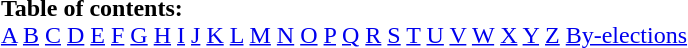<table border="0" id="toc" style="margin: 0 auto;" align=center>
<tr>
<td><strong>Table of contents:</strong><br><a href='#'>A</a> <a href='#'>B</a> <a href='#'>C</a> <a href='#'>D</a> <a href='#'>E</a> <a href='#'>F</a> <a href='#'>G</a> <a href='#'>H</a> <a href='#'>I</a> <a href='#'>J</a> <a href='#'>K</a> <a href='#'>L</a> <a href='#'>M</a> <a href='#'>N</a> <a href='#'>O</a> <a href='#'>P</a> <a href='#'>Q</a> <a href='#'>R</a> <a href='#'>S</a> <a href='#'>T</a> <a href='#'>U</a> <a href='#'>V</a> <a href='#'>W</a> <a href='#'>X</a> <a href='#'>Y</a> <a href='#'>Z</a> <a href='#'>By-elections</a></td>
</tr>
</table>
